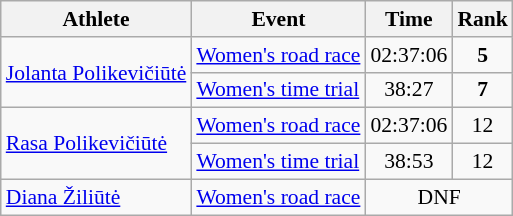<table class=wikitable style="font-size:90%">
<tr>
<th>Athlete</th>
<th>Event</th>
<th>Time</th>
<th>Rank</th>
</tr>
<tr align=center>
<td align=left rowspan=2><a href='#'>Jolanta Polikevičiūtė</a></td>
<td align=left><a href='#'>Women's road race</a></td>
<td>02:37:06</td>
<td><strong>5</strong></td>
</tr>
<tr align=center>
<td align=left><a href='#'>Women's time trial</a></td>
<td>38:27</td>
<td><strong>7</strong></td>
</tr>
<tr align=center>
<td align=left rowspan=2><a href='#'>Rasa Polikevičiūtė</a></td>
<td align=left><a href='#'>Women's road race</a></td>
<td>02:37:06</td>
<td>12</td>
</tr>
<tr align=center>
<td align=left><a href='#'>Women's time trial</a></td>
<td>38:53</td>
<td>12</td>
</tr>
<tr align=center>
<td align=left rowspan=1><a href='#'>Diana Žiliūtė</a></td>
<td align=left><a href='#'>Women's road race</a></td>
<td colspan=2>DNF</td>
</tr>
</table>
